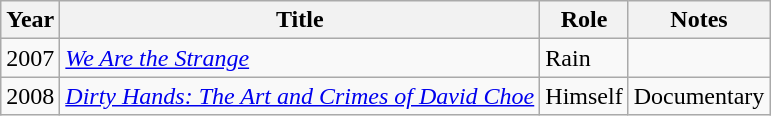<table class="wikitable">
<tr>
<th>Year</th>
<th>Title</th>
<th>Role</th>
<th>Notes</th>
</tr>
<tr>
<td>2007</td>
<td><em><a href='#'>We Are the Strange</a></em></td>
<td>Rain</td>
<td></td>
</tr>
<tr>
<td>2008</td>
<td><em><a href='#'>Dirty Hands: The Art and Crimes of David Choe</a></em></td>
<td>Himself</td>
<td>Documentary</td>
</tr>
</table>
